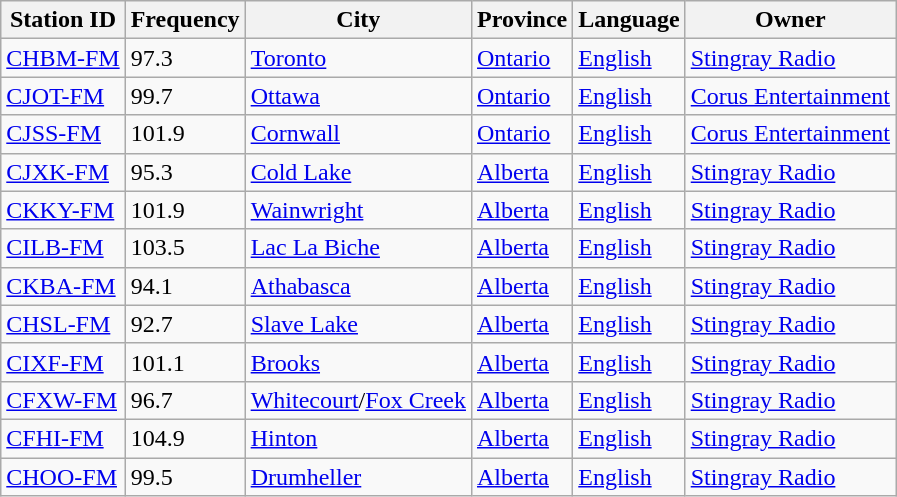<table class="wikitable">
<tr>
<th>Station ID</th>
<th>Frequency</th>
<th>City</th>
<th>Province</th>
<th>Language</th>
<th>Owner</th>
</tr>
<tr>
<td><a href='#'>CHBM-FM</a></td>
<td>97.3</td>
<td><a href='#'>Toronto</a></td>
<td><a href='#'>Ontario</a></td>
<td><a href='#'>English</a></td>
<td><a href='#'>Stingray Radio</a></td>
</tr>
<tr>
<td><a href='#'>CJOT-FM</a></td>
<td>99.7</td>
<td><a href='#'>Ottawa</a></td>
<td><a href='#'>Ontario</a></td>
<td><a href='#'>English</a></td>
<td><a href='#'>Corus Entertainment</a></td>
</tr>
<tr>
<td><a href='#'>CJSS-FM</a></td>
<td>101.9</td>
<td><a href='#'>Cornwall</a></td>
<td><a href='#'>Ontario</a></td>
<td><a href='#'>English</a></td>
<td><a href='#'>Corus Entertainment</a></td>
</tr>
<tr>
<td><a href='#'>CJXK-FM</a></td>
<td>95.3</td>
<td><a href='#'>Cold Lake</a></td>
<td><a href='#'>Alberta</a></td>
<td><a href='#'>English</a></td>
<td><a href='#'>Stingray Radio</a></td>
</tr>
<tr>
<td><a href='#'>CKKY-FM</a></td>
<td>101.9</td>
<td><a href='#'>Wainwright</a></td>
<td><a href='#'>Alberta</a></td>
<td><a href='#'>English</a></td>
<td><a href='#'>Stingray Radio</a></td>
</tr>
<tr>
<td><a href='#'>CILB-FM</a></td>
<td>103.5</td>
<td><a href='#'>Lac La Biche</a></td>
<td><a href='#'>Alberta</a></td>
<td><a href='#'>English</a></td>
<td><a href='#'>Stingray Radio</a></td>
</tr>
<tr>
<td><a href='#'>CKBA-FM</a></td>
<td>94.1</td>
<td><a href='#'>Athabasca</a></td>
<td><a href='#'>Alberta</a></td>
<td><a href='#'>English</a></td>
<td><a href='#'>Stingray Radio</a></td>
</tr>
<tr>
<td><a href='#'>CHSL-FM</a></td>
<td>92.7</td>
<td><a href='#'>Slave Lake</a></td>
<td><a href='#'>Alberta</a></td>
<td><a href='#'>English</a></td>
<td><a href='#'>Stingray Radio</a></td>
</tr>
<tr>
<td><a href='#'>CIXF-FM</a></td>
<td>101.1</td>
<td><a href='#'>Brooks</a></td>
<td><a href='#'>Alberta</a></td>
<td><a href='#'>English</a></td>
<td><a href='#'>Stingray Radio</a></td>
</tr>
<tr>
<td><a href='#'>CFXW-FM</a></td>
<td>96.7</td>
<td><a href='#'>Whitecourt</a>/<a href='#'>Fox Creek</a></td>
<td><a href='#'>Alberta</a></td>
<td><a href='#'>English</a></td>
<td><a href='#'>Stingray Radio</a></td>
</tr>
<tr>
<td><a href='#'>CFHI-FM</a></td>
<td>104.9</td>
<td><a href='#'>Hinton</a></td>
<td><a href='#'>Alberta</a></td>
<td><a href='#'>English</a></td>
<td><a href='#'>Stingray Radio</a></td>
</tr>
<tr>
<td><a href='#'>CHOO-FM</a></td>
<td>99.5</td>
<td><a href='#'>Drumheller</a></td>
<td><a href='#'>Alberta</a></td>
<td><a href='#'>English</a></td>
<td><a href='#'>Stingray Radio</a></td>
</tr>
</table>
